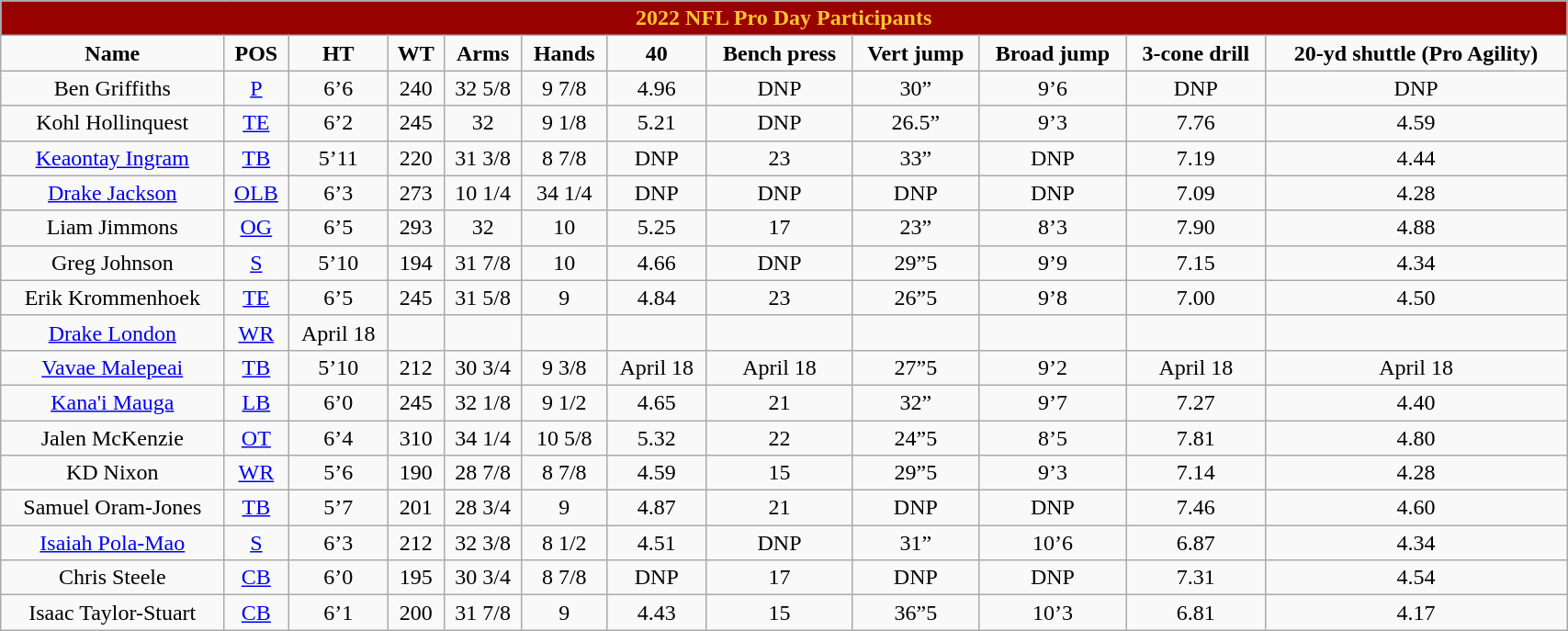<table class="wikitable sortable" style="width:90%; text-align:center;">
<tr style="font-weight:bold; background:#990000; color:#FFC72C;">
<td colspan="14">2022 NFL Pro Day Participants</td>
</tr>
<tr style="font-weight:bold;">
<td>Name</td>
<td>POS</td>
<td>HT</td>
<td>WT</td>
<td>Arms</td>
<td>Hands</td>
<td>40</td>
<td>Bench press</td>
<td>Vert jump</td>
<td>Broad jump</td>
<td>3-cone drill</td>
<td>20-yd shuttle (Pro Agility)</td>
</tr>
<tr>
<td>Ben Griffiths</td>
<td><a href='#'>P</a></td>
<td>6’6</td>
<td>240</td>
<td>32 5/8</td>
<td>9 7/8</td>
<td>4.96</td>
<td>DNP</td>
<td>30”</td>
<td>9’6</td>
<td>DNP</td>
<td>DNP</td>
</tr>
<tr>
<td>Kohl Hollinquest</td>
<td><a href='#'>TE</a></td>
<td>6’2</td>
<td>245</td>
<td>32</td>
<td>9 1/8</td>
<td>5.21</td>
<td>DNP</td>
<td>26.5”</td>
<td>9’3</td>
<td>7.76</td>
<td>4.59</td>
</tr>
<tr>
<td><a href='#'>Keaontay Ingram</a></td>
<td><a href='#'>TB</a></td>
<td>5’11</td>
<td>220</td>
<td>31 3/8</td>
<td>8 7/8</td>
<td>DNP</td>
<td>23</td>
<td>33”</td>
<td>DNP</td>
<td>7.19</td>
<td>4.44</td>
</tr>
<tr>
<td><a href='#'>Drake Jackson</a></td>
<td><a href='#'>OLB</a></td>
<td>6’3</td>
<td>273</td>
<td>10 1/4</td>
<td>34 1/4</td>
<td>DNP</td>
<td>DNP</td>
<td>DNP</td>
<td>DNP</td>
<td>7.09</td>
<td>4.28</td>
</tr>
<tr>
<td>Liam Jimmons</td>
<td><a href='#'>OG</a></td>
<td>6’5</td>
<td>293</td>
<td>32</td>
<td>10</td>
<td>5.25</td>
<td>17</td>
<td>23”</td>
<td>8’3</td>
<td>7.90</td>
<td>4.88</td>
</tr>
<tr>
<td>Greg Johnson</td>
<td><a href='#'>S</a></td>
<td>5’10</td>
<td>194</td>
<td>31 7/8</td>
<td>10</td>
<td>4.66</td>
<td>DNP</td>
<td>29”5</td>
<td>9’9</td>
<td>7.15</td>
<td>4.34</td>
</tr>
<tr>
<td>Erik Krommenhoek</td>
<td><a href='#'>TE</a></td>
<td>6’5</td>
<td>245</td>
<td>31 5/8</td>
<td>9</td>
<td>4.84</td>
<td>23</td>
<td>26”5</td>
<td>9’8</td>
<td>7.00</td>
<td>4.50</td>
</tr>
<tr>
<td><a href='#'>Drake London</a></td>
<td><a href='#'>WR</a></td>
<td>April 18</td>
<td></td>
<td></td>
<td></td>
<td></td>
<td></td>
<td></td>
<td></td>
<td></td>
<td></td>
</tr>
<tr>
<td><a href='#'>Vavae Malepeai</a></td>
<td><a href='#'>TB</a></td>
<td>5’10</td>
<td>212</td>
<td>30 3/4</td>
<td>9 3/8</td>
<td>April 18</td>
<td>April 18</td>
<td>27”5</td>
<td>9’2</td>
<td>April 18</td>
<td>April 18</td>
</tr>
<tr>
<td><a href='#'>Kana'i Mauga</a></td>
<td><a href='#'>LB</a></td>
<td>6’0</td>
<td>245</td>
<td>32 1/8</td>
<td>9 1/2</td>
<td>4.65</td>
<td>21</td>
<td>32”</td>
<td>9’7</td>
<td>7.27</td>
<td>4.40</td>
</tr>
<tr>
<td>Jalen McKenzie</td>
<td><a href='#'>OT</a></td>
<td>6’4</td>
<td>310</td>
<td>34 1/4</td>
<td>10 5/8</td>
<td>5.32</td>
<td>22</td>
<td>24”5</td>
<td>8’5</td>
<td>7.81</td>
<td>4.80</td>
</tr>
<tr>
<td>KD Nixon</td>
<td><a href='#'>WR</a></td>
<td>5’6</td>
<td>190</td>
<td>28 7/8</td>
<td>8 7/8</td>
<td>4.59</td>
<td>15</td>
<td>29”5</td>
<td>9’3</td>
<td>7.14</td>
<td>4.28</td>
</tr>
<tr>
<td>Samuel Oram-Jones</td>
<td><a href='#'>TB</a></td>
<td>5’7</td>
<td>201</td>
<td>28 3/4</td>
<td>9</td>
<td>4.87</td>
<td>21</td>
<td>DNP</td>
<td>DNP</td>
<td>7.46</td>
<td>4.60</td>
</tr>
<tr>
<td><a href='#'>Isaiah Pola-Mao</a></td>
<td><a href='#'>S</a></td>
<td>6’3</td>
<td>212</td>
<td>32 3/8</td>
<td>8 1/2</td>
<td>4.51</td>
<td>DNP</td>
<td>31”</td>
<td>10’6</td>
<td>6.87</td>
<td>4.34</td>
</tr>
<tr>
<td>Chris Steele</td>
<td><a href='#'>CB</a></td>
<td>6’0</td>
<td>195</td>
<td>30 3/4</td>
<td>8 7/8</td>
<td>DNP</td>
<td>17</td>
<td>DNP</td>
<td>DNP</td>
<td>7.31</td>
<td>4.54</td>
</tr>
<tr>
<td>Isaac Taylor-Stuart</td>
<td><a href='#'>CB</a></td>
<td>6’1</td>
<td>200</td>
<td>31 7/8</td>
<td>9</td>
<td>4.43</td>
<td>15</td>
<td>36”5</td>
<td>10’3</td>
<td>6.81</td>
<td>4.17</td>
</tr>
</table>
